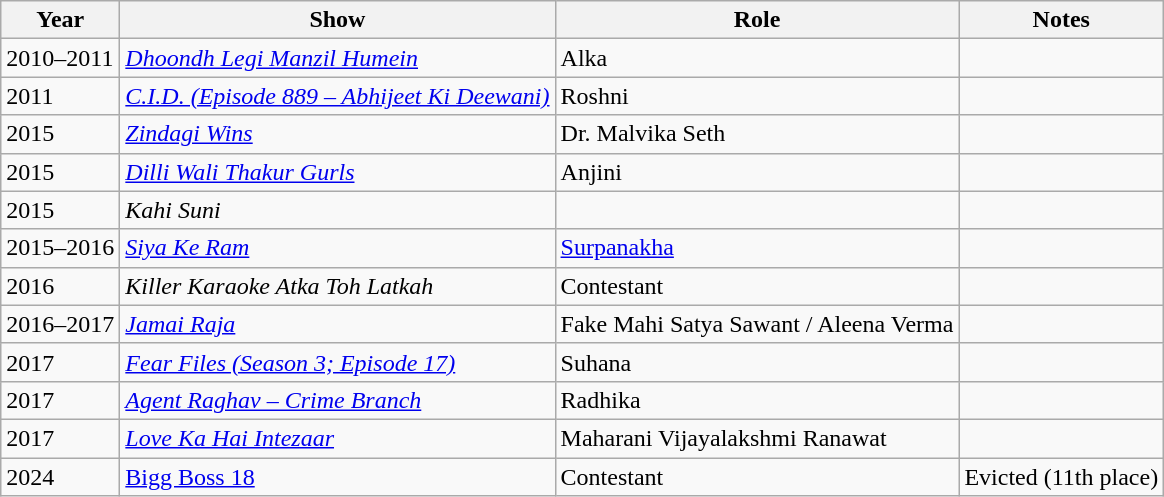<table class="wikitable">
<tr>
<th>Year</th>
<th>Show</th>
<th>Role</th>
<th>Notes</th>
</tr>
<tr>
<td>2010–2011</td>
<td><em><a href='#'>Dhoondh Legi Manzil Humein</a></em></td>
<td>Alka</td>
<td></td>
</tr>
<tr>
<td>2011</td>
<td><em><a href='#'>C.I.D. (Episode 889 – Abhijeet Ki Deewani)</a></em></td>
<td>Roshni</td>
<td></td>
</tr>
<tr>
<td>2015</td>
<td><em><a href='#'>Zindagi Wins</a></em></td>
<td>Dr. Malvika Seth</td>
<td></td>
</tr>
<tr>
<td>2015</td>
<td><em><a href='#'>Dilli Wali Thakur Gurls</a></em></td>
<td>Anjini</td>
<td></td>
</tr>
<tr>
<td>2015</td>
<td><em>Kahi Suni</em></td>
<td></td>
<td></td>
</tr>
<tr>
<td>2015–2016</td>
<td><em><a href='#'>Siya Ke Ram</a></em></td>
<td><a href='#'>Surpanakha</a></td>
<td></td>
</tr>
<tr>
<td>2016</td>
<td><em>Killer Karaoke Atka Toh Latkah</em></td>
<td>Contestant</td>
<td></td>
</tr>
<tr>
<td>2016–2017</td>
<td><em><a href='#'>Jamai Raja</a></em></td>
<td>Fake Mahi Satya Sawant / Aleena Verma</td>
<td></td>
</tr>
<tr>
<td>2017</td>
<td><em><a href='#'>Fear Files (Season 3; Episode 17)</a></em></td>
<td>Suhana</td>
<td></td>
</tr>
<tr>
<td>2017</td>
<td><em><a href='#'>Agent Raghav – Crime Branch</a></em></td>
<td>Radhika</td>
<td></td>
</tr>
<tr>
<td>2017</td>
<td><em><a href='#'>Love Ka Hai Intezaar</a></em></td>
<td>Maharani Vijayalakshmi Ranawat</td>
<td></td>
</tr>
<tr>
<td>2024</td>
<td><a href='#'>Bigg Boss 18</a></td>
<td>Contestant</td>
<td>Evicted (11th place)</td>
</tr>
</table>
